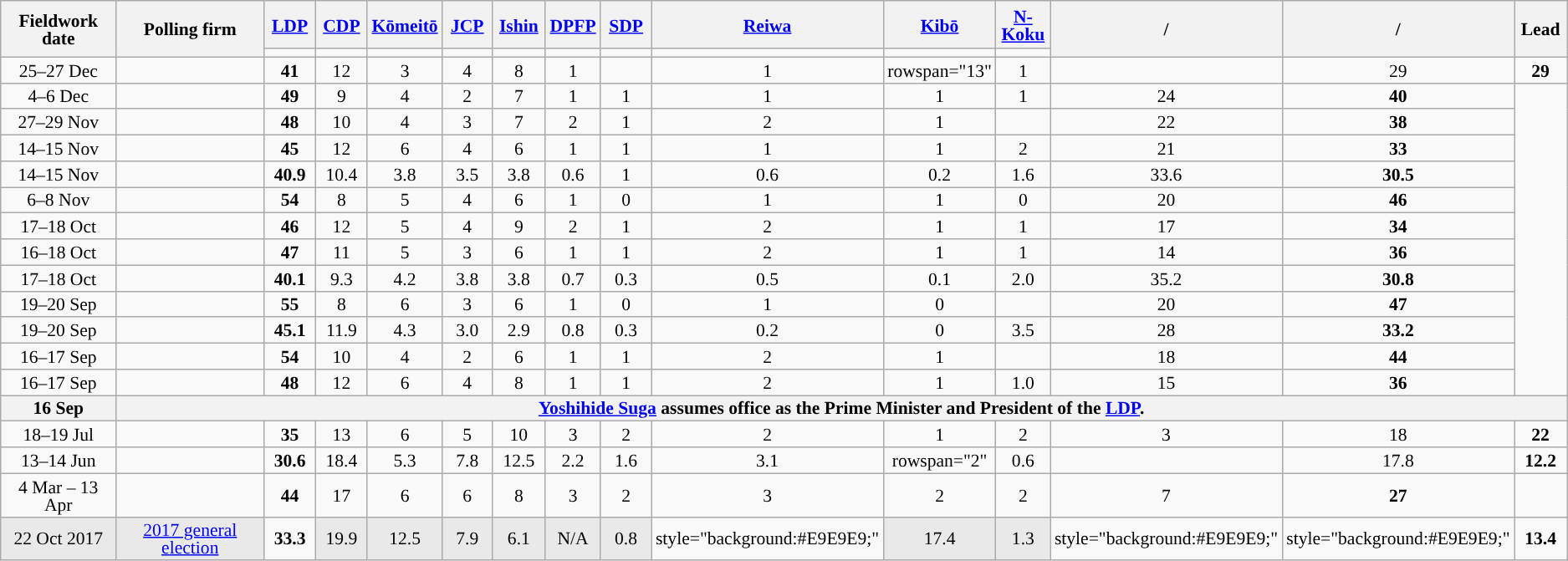<table class="wikitable mw-datatable" style="text-align:center;font-size:90%;line-height:14px;">
<tr style="height:38px;">
<th class="unsortable" rowspan="2" width=100px>Fieldwork date</th>
<th class="unsortable" rowspan="2" width=155px>Polling firm</th>
<th class="unsortable" width=38px><a href='#'>LDP</a></th>
<th class="unsortable" width=38px><a href='#'>CDP</a></th>
<th class="unsortable" width=38px><a href='#'>Kōmeitō</a></th>
<th class="unsortable" width=38px><a href='#'>JCP</a></th>
<th class="unsortable" width=38px><a href='#'>Ishin</a></th>
<th class="unsortable" width=38px><a href='#'>DPFP</a></th>
<th class="unsortable" width=38px><a href='#'>SDP</a></th>
<th class="unsortable" width=38px><a href='#'>Reiwa</a></th>
<th class="unsortable" width=38px><a href='#'>Kibō</a></th>
<th class="unsortable" width=38px><a href='#'>N-Koku</a></th>
<th rowspan="2" class="unsortable" width="38px">/<br></th>
<th class="unsortable" width=38px rowspan=2>/<br></th>
<th class="unsortable" width=38px rowspan=2>Lead</th>
</tr>
<tr>
<td style="background-color: "></td>
<td style="background-color: "></td>
<td style="background-color: "></td>
<td style="background-color: "></td>
<td style="background-color: "></td>
<td style="background-color: "></td>
<td style="background-color: "></td>
<td style="background-color: "></td>
<td style="background-color: "></td>
<td style="background-color: "></td>
</tr>
<tr>
<td>25–27 Dec</td>
<td></td>
<td><strong>41</strong></td>
<td>12</td>
<td>3</td>
<td>4</td>
<td>8</td>
<td>1</td>
<td></td>
<td>1</td>
<td>rowspan="13"  </td>
<td>1</td>
<td></td>
<td>29</td>
<td style="background:"><strong>29</strong></td>
</tr>
<tr>
<td>4–6 Dec</td>
<td></td>
<td><strong>49</strong></td>
<td>9</td>
<td>4</td>
<td>2</td>
<td>7</td>
<td>1</td>
<td>1</td>
<td>1</td>
<td>1</td>
<td>1</td>
<td>24</td>
<td style="background:"><strong>40</strong></td>
</tr>
<tr>
<td>27–29 Nov</td>
<td></td>
<td><strong>48</strong></td>
<td>10</td>
<td>4</td>
<td>3</td>
<td>7</td>
<td>2</td>
<td>1</td>
<td>2</td>
<td>1</td>
<td></td>
<td>22</td>
<td style="background:"><strong>38</strong></td>
</tr>
<tr>
<td>14–15 Nov</td>
<td></td>
<td><strong>45</strong></td>
<td>12</td>
<td>6</td>
<td>4</td>
<td>6</td>
<td>1</td>
<td>1</td>
<td>1</td>
<td>1</td>
<td>2</td>
<td>21</td>
<td style="background:"><strong>33</strong></td>
</tr>
<tr>
<td>14–15 Nov</td>
<td></td>
<td><strong>40.9</strong></td>
<td>10.4</td>
<td>3.8</td>
<td>3.5</td>
<td>3.8</td>
<td>0.6</td>
<td>1</td>
<td>0.6</td>
<td>0.2</td>
<td>1.6</td>
<td>33.6</td>
<td style="background:"><strong>30.5</strong></td>
</tr>
<tr>
<td>6–8 Nov</td>
<td></td>
<td><strong>54</strong></td>
<td>8</td>
<td>5</td>
<td>4</td>
<td>6</td>
<td>1</td>
<td>0</td>
<td>1</td>
<td>1</td>
<td>0</td>
<td>20</td>
<td style="background:"><strong>46</strong></td>
</tr>
<tr>
<td>17–18 Oct</td>
<td></td>
<td><strong>46</strong></td>
<td>12</td>
<td>5</td>
<td>4</td>
<td>9</td>
<td>2</td>
<td>1</td>
<td>2</td>
<td>1</td>
<td>1</td>
<td>17</td>
<td style="background:"><strong>34</strong></td>
</tr>
<tr>
<td>16–18 Oct</td>
<td></td>
<td><strong>47</strong></td>
<td>11</td>
<td>5</td>
<td>3</td>
<td>6</td>
<td>1</td>
<td>1</td>
<td>2</td>
<td>1</td>
<td>1</td>
<td>14</td>
<td style="background:"><strong>36</strong></td>
</tr>
<tr>
<td>17–18 Oct</td>
<td></td>
<td><strong>40.1</strong></td>
<td>9.3</td>
<td>4.2</td>
<td>3.8</td>
<td>3.8</td>
<td>0.7</td>
<td>0.3</td>
<td>0.5</td>
<td>0.1</td>
<td>2.0</td>
<td>35.2</td>
<td style="background:"><strong>30.8</strong></td>
</tr>
<tr>
<td>19–20 Sep</td>
<td></td>
<td><strong>55</strong></td>
<td>8</td>
<td>6</td>
<td>3</td>
<td>6</td>
<td>1</td>
<td>0</td>
<td>1</td>
<td>0</td>
<td></td>
<td>20</td>
<td style="background:"><strong>47</strong></td>
</tr>
<tr>
<td>19–20 Sep</td>
<td></td>
<td><strong>45.1</strong></td>
<td>11.9</td>
<td>4.3</td>
<td>3.0</td>
<td>2.9</td>
<td>0.8</td>
<td>0.3</td>
<td>0.2</td>
<td>0</td>
<td>3.5</td>
<td>28</td>
<td style="background:"><strong>33.2</strong></td>
</tr>
<tr>
<td>16–17 Sep</td>
<td></td>
<td><strong>54</strong></td>
<td>10</td>
<td>4</td>
<td>2</td>
<td>6</td>
<td>1</td>
<td>1</td>
<td>2</td>
<td>1</td>
<td></td>
<td>18</td>
<td style="background:"><strong>44</strong></td>
</tr>
<tr>
<td>16–17 Sep</td>
<td></td>
<td><strong>48</strong></td>
<td>12</td>
<td>6</td>
<td>4</td>
<td>8</td>
<td>1</td>
<td>1</td>
<td>2</td>
<td>1</td>
<td>1.0</td>
<td>15</td>
<td style="background:"><strong>36</strong></td>
</tr>
<tr>
<th>16 Sep</th>
<th colspan="14"><a href='#'>Yoshihide Suga</a> assumes office as the Prime Minister and President of the <a href='#'>LDP</a>.</th>
</tr>
<tr>
<td>18–19 Jul</td>
<td></td>
<td><strong>35</strong></td>
<td>13</td>
<td>6</td>
<td>5</td>
<td>10</td>
<td>3</td>
<td>2</td>
<td>2</td>
<td>1</td>
<td>2</td>
<td>3</td>
<td>18</td>
<td style="background:"><strong>22</strong></td>
</tr>
<tr>
<td>13–14 Jun</td>
<td></td>
<td><strong>30.6</strong></td>
<td>18.4</td>
<td>5.3</td>
<td>7.8</td>
<td>12.5</td>
<td>2.2</td>
<td>1.6</td>
<td>3.1</td>
<td>rowspan="2"  </td>
<td>0.6</td>
<td></td>
<td>17.8</td>
<td style="background:"><strong>12.2</strong></td>
</tr>
<tr>
<td>4 Mar – 13 Apr</td>
<td></td>
<td><strong>44</strong></td>
<td>17</td>
<td>6</td>
<td>6</td>
<td>8</td>
<td>3</td>
<td>2</td>
<td>3</td>
<td>2</td>
<td>2</td>
<td>7</td>
<td style="background:"><strong>27</strong></td>
</tr>
<tr>
<td style="background:#E9E9E9;" data-sort-value="2017-10-22">22 Oct 2017</td>
<td style="background:#E9E9E9;"><a href='#'>2017 general election</a></td>
<td><strong>33.3</strong></td>
<td style="background:#E9E9E9;">19.9</td>
<td style="background:#E9E9E9;">12.5</td>
<td style="background:#E9E9E9;">7.9</td>
<td style="background:#E9E9E9;">6.1</td>
<td style="background:#E9E9E9;">N/A</td>
<td style="background:#E9E9E9;">0.8</td>
<td>style="background:#E9E9E9;" </td>
<td style="background:#E9E9E9;">17.4</td>
<td style="background:#E9E9E9;">1.3</td>
<td>style="background:#E9E9E9;" </td>
<td>style="background:#E9E9E9;" </td>
<td style="background:"><strong>13.4</strong></td>
</tr>
</table>
